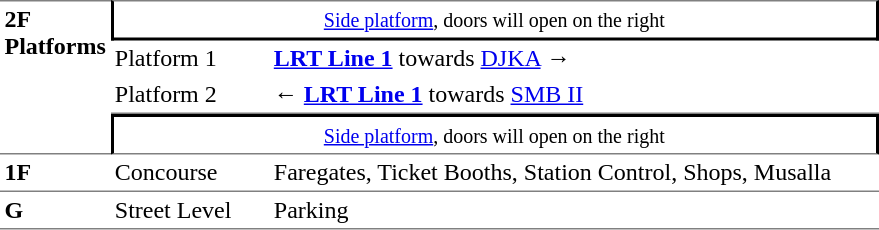<table table border=0 cellspacing=0 cellpadding=3>
<tr>
<td style="border-top:solid 1px gray;border-bottom:solid 1px gray;" rowspan=4 valign=top><strong>2F<br>Platforms</strong></td>
<td style="border-top:solid 1px gray;border-right:solid 2px black;border-left:solid 2px black;border-bottom:solid 2px black;text-align:center;" colspan=2><small><a href='#'>Side platform</a>, doors will open on the right</small></td>
</tr>
<tr>
<td>Platform 1</td>
<td> <a href='#'><strong>LRT Line 1</strong></a> towards <a href='#'>DJKA</a> →</td>
</tr>
<tr>
<td style="border-bottom:solid 1px gray;">Platform 2</td>
<td style="border-bottom:solid 1px gray;">←  <a href='#'><strong>LRT Line 1</strong></a> towards <a href='#'>SMB II</a></td>
</tr>
<tr>
<td style="border-top:solid 2px black;border-right:solid 2px black;border-left:solid 2px black;border-bottom:solid 1px gray;text-align:center;" colspan=2><small><a href='#'>Side platform</a>, doors will open on the right</small></td>
</tr>
<tr>
<td style="border-bottom:solid 1px gray;" width=50 valign=top><strong>1F</strong></td>
<td style="border-bottom:solid 1px gray;" width=100 valign=top>Concourse</td>
<td style="border-bottom:solid 1px gray;" width=400 valign=top>Faregates, Ticket Booths, Station Control, Shops, Musalla</td>
</tr>
<tr>
<td style="border-bottom:solid 1px gray;" width=50 valign=top><strong>G</strong></td>
<td style="border-bottom:solid 1px gray;" width=100 valign=top>Street Level</td>
<td style="border-bottom:solid 1px gray;" width=100 valign=top>Parking <em></em></td>
</tr>
</table>
